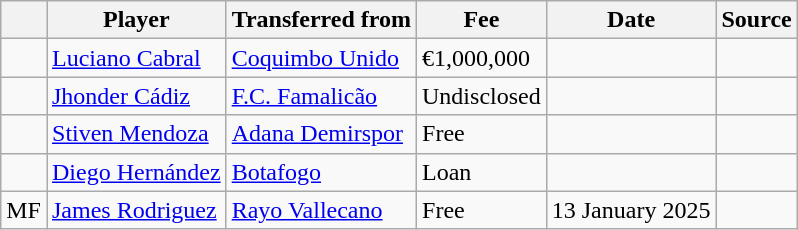<table class="wikitable plainrowheaders sortable">
<tr>
<th></th>
<th scope="col">Player</th>
<th>Transferred from</th>
<th style="width: 65px;">Fee</th>
<th scope="col">Date</th>
<th scope="col">Source</th>
</tr>
<tr>
<td align="center"></td>
<td> <a href='#'>Luciano Cabral</a></td>
<td> <a href='#'>Coquimbo Unido</a></td>
<td>€1,000,000</td>
<td></td>
<td></td>
</tr>
<tr>
<td align="center"></td>
<td> <a href='#'>Jhonder Cádiz</a></td>
<td> <a href='#'>F.C. Famalicão</a></td>
<td>Undisclosed</td>
<td></td>
<td></td>
</tr>
<tr>
<td align="center"></td>
<td> <a href='#'>Stiven Mendoza</a></td>
<td> <a href='#'>Adana Demirspor</a></td>
<td>Free</td>
<td></td>
<td></td>
</tr>
<tr>
<td align="center"></td>
<td> <a href='#'>Diego Hernández</a></td>
<td> <a href='#'>Botafogo</a></td>
<td>Loan</td>
<td></td>
<td></td>
</tr>
<tr>
<td>MF</td>
<td> <a href='#'>James Rodriguez</a></td>
<td> <a href='#'>Rayo Vallecano</a></td>
<td>Free</td>
<td>13 January 2025</td>
<td></td>
</tr>
</table>
